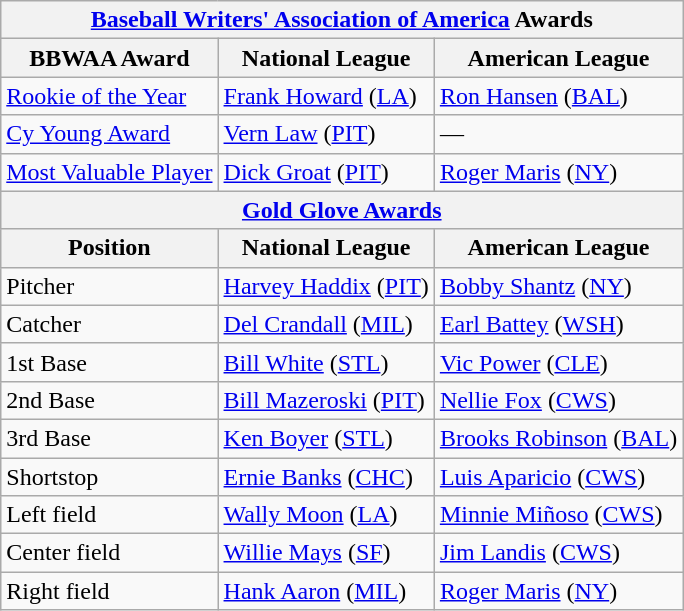<table class="wikitable">
<tr>
<th colspan="3"><a href='#'>Baseball Writers' Association of America</a> Awards</th>
</tr>
<tr>
<th>BBWAA Award</th>
<th>National League</th>
<th>American League</th>
</tr>
<tr>
<td><a href='#'>Rookie of the Year</a></td>
<td><a href='#'>Frank Howard</a> (<a href='#'>LA</a>)</td>
<td><a href='#'>Ron Hansen</a> (<a href='#'>BAL</a>)</td>
</tr>
<tr>
<td><a href='#'>Cy Young Award</a></td>
<td><a href='#'>Vern Law</a> (<a href='#'>PIT</a>)</td>
<td>—</td>
</tr>
<tr>
<td><a href='#'>Most Valuable Player</a></td>
<td><a href='#'>Dick Groat</a> (<a href='#'>PIT</a>)</td>
<td><a href='#'>Roger Maris</a> (<a href='#'>NY</a>)</td>
</tr>
<tr>
<th colspan="3"><a href='#'>Gold Glove Awards</a></th>
</tr>
<tr>
<th>Position</th>
<th>National League</th>
<th>American League</th>
</tr>
<tr>
<td>Pitcher</td>
<td><a href='#'>Harvey Haddix</a> (<a href='#'>PIT</a>)</td>
<td><a href='#'>Bobby Shantz</a> (<a href='#'>NY</a>)</td>
</tr>
<tr>
<td>Catcher</td>
<td><a href='#'>Del Crandall</a> (<a href='#'>MIL</a>)</td>
<td><a href='#'>Earl Battey</a> (<a href='#'>WSH</a>)</td>
</tr>
<tr>
<td>1st Base</td>
<td><a href='#'>Bill White</a> (<a href='#'>STL</a>)</td>
<td><a href='#'>Vic Power</a> (<a href='#'>CLE</a>)</td>
</tr>
<tr>
<td>2nd Base</td>
<td><a href='#'>Bill Mazeroski</a> (<a href='#'>PIT</a>)</td>
<td><a href='#'>Nellie Fox</a> (<a href='#'>CWS</a>)</td>
</tr>
<tr>
<td>3rd Base</td>
<td><a href='#'>Ken Boyer</a> (<a href='#'>STL</a>)</td>
<td><a href='#'>Brooks Robinson</a> (<a href='#'>BAL</a>)</td>
</tr>
<tr>
<td>Shortstop</td>
<td><a href='#'>Ernie Banks</a> (<a href='#'>CHC</a>)</td>
<td><a href='#'>Luis Aparicio</a> (<a href='#'>CWS</a>)</td>
</tr>
<tr>
<td>Left field</td>
<td><a href='#'>Wally Moon</a> (<a href='#'>LA</a>)</td>
<td><a href='#'>Minnie Miñoso</a> (<a href='#'>CWS</a>)</td>
</tr>
<tr>
<td>Center field</td>
<td><a href='#'>Willie Mays</a> (<a href='#'>SF</a>)</td>
<td><a href='#'>Jim Landis</a> (<a href='#'>CWS</a>)</td>
</tr>
<tr>
<td>Right field</td>
<td><a href='#'>Hank Aaron</a> (<a href='#'>MIL</a>)</td>
<td><a href='#'>Roger Maris</a> (<a href='#'>NY</a>)</td>
</tr>
</table>
